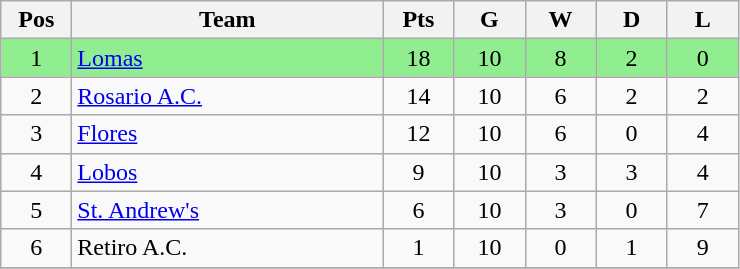<table class="wikitable" style="text-align:center">
<tr>
<th width=40px>Pos</th>
<th width=200px>Team</th>
<th width=40px>Pts</th>
<th width=40px>G</th>
<th width=40px>W</th>
<th width=40px>D</th>
<th width=40px>L</th>
</tr>
<tr align=center bgcolor="lightgreen">
<td>1</td>
<td align=left><a href='#'>Lomas</a></td>
<td>18</td>
<td>10</td>
<td>8</td>
<td>2</td>
<td>0</td>
</tr>
<tr>
<td>2</td>
<td align=left><a href='#'>Rosario A.C.</a></td>
<td>14</td>
<td>10</td>
<td>6</td>
<td>2</td>
<td>2</td>
</tr>
<tr>
<td>3</td>
<td align=left><a href='#'>Flores</a></td>
<td>12</td>
<td>10</td>
<td>6</td>
<td>0</td>
<td>4</td>
</tr>
<tr>
<td>4</td>
<td align=left><a href='#'>Lobos</a></td>
<td>9</td>
<td>10</td>
<td>3</td>
<td>3</td>
<td>4</td>
</tr>
<tr>
<td>5</td>
<td align=left><a href='#'>St. Andrew's</a></td>
<td>6</td>
<td>10</td>
<td>3</td>
<td>0</td>
<td>7</td>
</tr>
<tr>
<td>6</td>
<td align=left>Retiro A.C.</td>
<td>1</td>
<td>10</td>
<td>0</td>
<td>1</td>
<td>9</td>
</tr>
<tr>
</tr>
</table>
